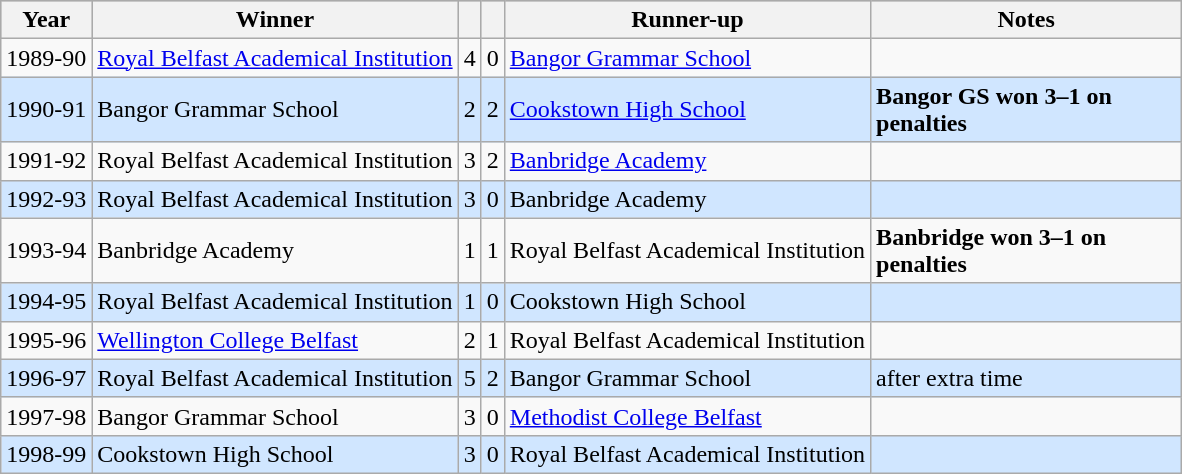<table class="wikitable">
<tr style="background:silver;">
<th>Year</th>
<th>Winner</th>
<th></th>
<th></th>
<th>Runner-up</th>
<th width="200">Notes</th>
</tr>
<tr>
<td align="center">1989-90</td>
<td><a href='#'>Royal Belfast Academical Institution</a></td>
<td align="center">4</td>
<td align="center">0</td>
<td><a href='#'>Bangor Grammar School</a></td>
<td></td>
</tr>
<tr style="background: #D0E6FF;">
<td align="center">1990-91</td>
<td>Bangor Grammar School</td>
<td align="center">2</td>
<td align="center">2</td>
<td><a href='#'>Cookstown High School</a></td>
<td><strong>Bangor GS won 3–1 on penalties</strong></td>
</tr>
<tr>
<td align="center">1991-92</td>
<td>Royal Belfast Academical Institution</td>
<td align="center">3</td>
<td align="center">2</td>
<td><a href='#'>Banbridge Academy</a></td>
<td></td>
</tr>
<tr style="background: #D0E6FF;">
<td align="center">1992-93</td>
<td>Royal Belfast Academical Institution</td>
<td align="center">3</td>
<td align="center">0</td>
<td>Banbridge Academy</td>
<td></td>
</tr>
<tr>
<td align="center">1993-94</td>
<td>Banbridge Academy</td>
<td align="center">1</td>
<td align="center">1</td>
<td>Royal Belfast Academical Institution</td>
<td><strong>Banbridge won 3–1 on penalties</strong></td>
</tr>
<tr style="background: #D0E6FF;">
<td align="center">1994-95</td>
<td>Royal Belfast Academical Institution</td>
<td align="center">1</td>
<td align="center">0</td>
<td>Cookstown High School</td>
<td></td>
</tr>
<tr>
<td align="center">1995-96</td>
<td><a href='#'>Wellington College Belfast</a></td>
<td align="center">2</td>
<td align="center">1</td>
<td>Royal Belfast Academical Institution</td>
<td></td>
</tr>
<tr style="background: #D0E6FF;">
<td align="center">1996-97</td>
<td>Royal Belfast Academical Institution</td>
<td align="center">5</td>
<td align="center">2</td>
<td>Bangor Grammar School</td>
<td>after extra time</td>
</tr>
<tr>
<td align="center">1997-98</td>
<td>Bangor Grammar School</td>
<td align="center">3</td>
<td align="center">0</td>
<td><a href='#'>Methodist College Belfast</a></td>
<td></td>
</tr>
<tr style="background: #D0E6FF;">
<td align="center">1998-99</td>
<td>Cookstown High School</td>
<td align="center">3</td>
<td align="center">0</td>
<td>Royal Belfast Academical Institution</td>
<td></td>
</tr>
</table>
